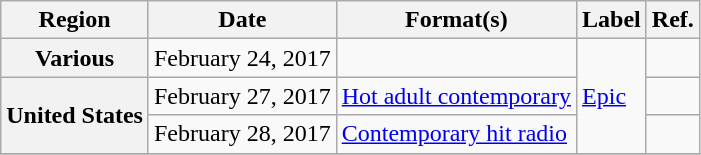<table class="wikitable plainrowheaders">
<tr>
<th scope="col">Region</th>
<th scope="col">Date</th>
<th scope="col">Format(s)</th>
<th scope="col">Label</th>
<th scope="col">Ref.</th>
</tr>
<tr>
<th scope="row">Various</th>
<td>February 24, 2017</td>
<td></td>
<td rowspan="3"><a href='#'>Epic</a></td>
<td align="center"></td>
</tr>
<tr>
<th scope="row" rowspan="2">United States</th>
<td>February 27, 2017</td>
<td><a href='#'>Hot adult contemporary</a></td>
<td align="center"></td>
</tr>
<tr>
<td>February 28, 2017</td>
<td><a href='#'>Contemporary hit radio</a></td>
<td align="center"></td>
</tr>
<tr>
</tr>
</table>
